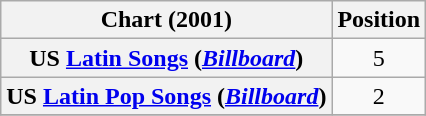<table class="wikitable plainrowheaders sortable" style="text-align:center;">
<tr>
<th scope="col">Chart (2001)</th>
<th scope="col">Position</th>
</tr>
<tr>
<th scope="row">US <a href='#'>Latin Songs</a> (<em><a href='#'>Billboard</a></em>)</th>
<td>5</td>
</tr>
<tr>
<th scope="row">US <a href='#'>Latin Pop Songs</a> (<em><a href='#'>Billboard</a></em>)</th>
<td>2</td>
</tr>
<tr>
</tr>
</table>
